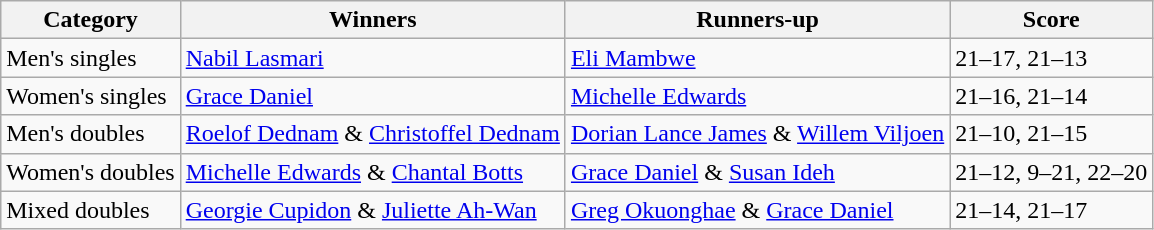<table class=wikitable>
<tr>
<th>Category</th>
<th>Winners</th>
<th>Runners-up</th>
<th>Score</th>
</tr>
<tr>
<td>Men's singles</td>
<td> <a href='#'>Nabil Lasmari</a></td>
<td> <a href='#'>Eli Mambwe</a></td>
<td>21–17, 21–13</td>
</tr>
<tr>
<td>Women's singles</td>
<td> <a href='#'>Grace Daniel</a></td>
<td> <a href='#'>Michelle Edwards</a></td>
<td>21–16, 21–14</td>
</tr>
<tr>
<td>Men's doubles</td>
<td> <a href='#'>Roelof Dednam</a> & <a href='#'>Christoffel Dednam</a></td>
<td> <a href='#'>Dorian Lance James</a> & <a href='#'>Willem Viljoen</a></td>
<td>21–10, 21–15</td>
</tr>
<tr>
<td>Women's doubles</td>
<td> <a href='#'>Michelle Edwards</a> & <a href='#'>Chantal Botts</a></td>
<td> <a href='#'>Grace Daniel</a> & <a href='#'>Susan Ideh</a></td>
<td>21–12, 9–21, 22–20</td>
</tr>
<tr>
<td>Mixed doubles</td>
<td> <a href='#'>Georgie Cupidon</a> & <a href='#'>Juliette Ah-Wan</a></td>
<td> <a href='#'>Greg Okuonghae</a> & <a href='#'>Grace Daniel</a></td>
<td>21–14, 21–17</td>
</tr>
</table>
